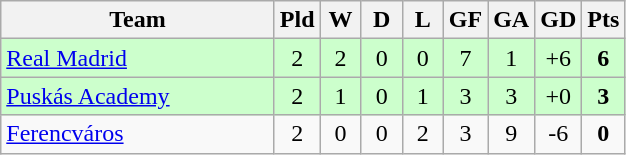<table class="wikitable" style="text-align: center;">
<tr>
<th width=175>Team</th>
<th width=20 abbr="Played">Pld</th>
<th width=20 abbr="Won">W</th>
<th width=20 abbr="Drawn">D</th>
<th width=20 abbr="Lost">L</th>
<th width=20 abbr="Goals for">GF</th>
<th width=20 abbr="Goals against">GA</th>
<th width=20 abbr="Goal difference">GD</th>
<th width=20 abbr="Points">Pts</th>
</tr>
<tr bgcolor=#ccffcc>
<td align=left> <a href='#'>Real Madrid</a></td>
<td>2</td>
<td>2</td>
<td>0</td>
<td>0</td>
<td>7</td>
<td>1</td>
<td>+6</td>
<td><strong>6</strong></td>
</tr>
<tr bgcolor=#ccffcc>
<td align=left> <a href='#'>Puskás Academy</a></td>
<td>2</td>
<td>1</td>
<td>0</td>
<td>1</td>
<td>3</td>
<td>3</td>
<td>+0</td>
<td><strong>3</strong></td>
</tr>
<tr>
<td align=left> <a href='#'>Ferencváros</a></td>
<td>2</td>
<td>0</td>
<td>0</td>
<td>2</td>
<td>3</td>
<td>9</td>
<td>-6</td>
<td><strong>0</strong></td>
</tr>
</table>
